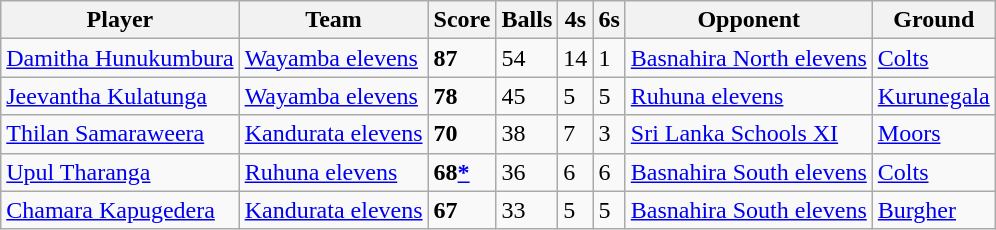<table class="wikitable">
<tr>
<th>Player</th>
<th>Team</th>
<th>Score</th>
<th>Balls</th>
<th>4s</th>
<th>6s</th>
<th>Opponent</th>
<th>Ground</th>
</tr>
<tr>
<td><a href='#'>Damitha Hunukumbura</a></td>
<td><a href='#'>Wayamba elevens</a></td>
<td><strong>87</strong></td>
<td>54</td>
<td>14</td>
<td>1</td>
<td><a href='#'>Basnahira North elevens</a></td>
<td><a href='#'>Colts</a></td>
</tr>
<tr>
<td><a href='#'>Jeevantha Kulatunga</a></td>
<td><a href='#'>Wayamba elevens</a></td>
<td><strong>78</strong></td>
<td>45</td>
<td>5</td>
<td>5</td>
<td><a href='#'>Ruhuna elevens</a></td>
<td><a href='#'>Kurunegala</a></td>
</tr>
<tr>
<td><a href='#'>Thilan Samaraweera</a></td>
<td><a href='#'>Kandurata elevens</a></td>
<td><strong>70</strong></td>
<td>38</td>
<td>7</td>
<td>3</td>
<td><a href='#'>Sri Lanka Schools XI</a></td>
<td><a href='#'>Moors</a></td>
</tr>
<tr>
<td><a href='#'>Upul Tharanga</a></td>
<td><a href='#'>Ruhuna elevens</a></td>
<td><strong>68<a href='#'>*</a></strong></td>
<td>36</td>
<td>6</td>
<td>6</td>
<td><a href='#'>Basnahira South elevens</a></td>
<td><a href='#'>Colts</a></td>
</tr>
<tr>
<td><a href='#'>Chamara Kapugedera</a></td>
<td><a href='#'>Kandurata elevens</a></td>
<td><strong>67</strong></td>
<td>33</td>
<td>5</td>
<td>5</td>
<td><a href='#'>Basnahira South elevens</a></td>
<td><a href='#'>Burgher</a></td>
</tr>
</table>
